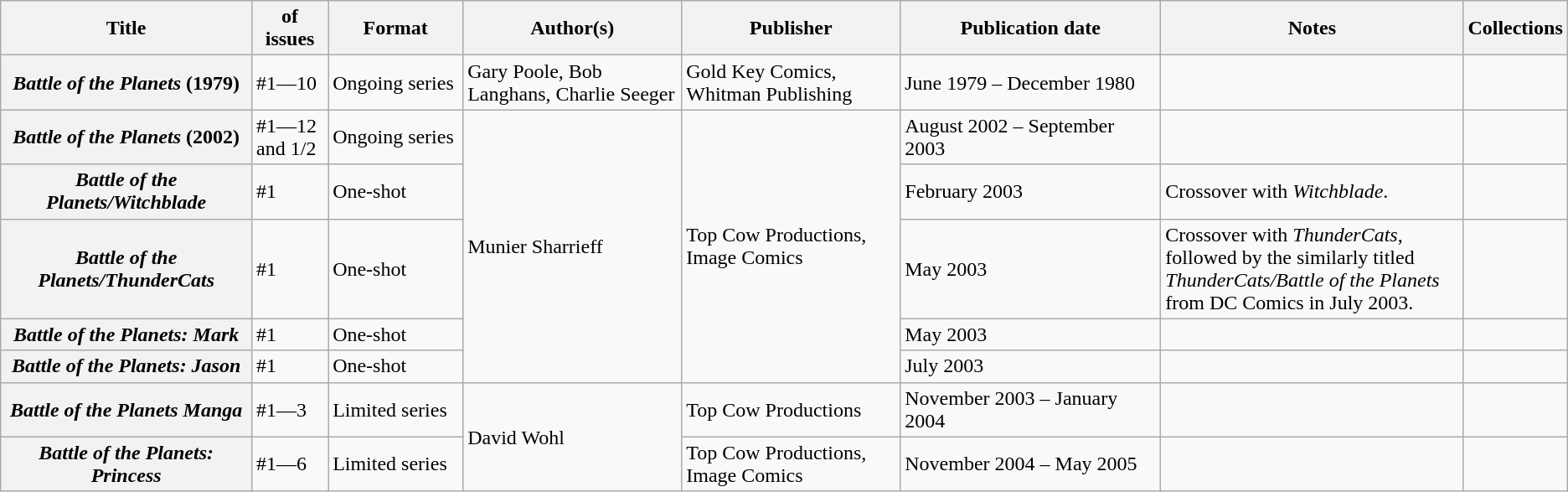<table class="wikitable">
<tr>
<th>Title</th>
<th style="width:40pt"> of issues</th>
<th style="width:75pt">Format</th>
<th style="width:125pt">Author(s)</th>
<th style="width:125pt">Publisher</th>
<th style="width:150pt">Publication date</th>
<th style="width:175pt">Notes</th>
<th>Collections</th>
</tr>
<tr>
<th><em>Battle of the Planets</em> (1979)</th>
<td>#1—10</td>
<td>Ongoing series</td>
<td>Gary Poole, Bob Langhans, Charlie Seeger</td>
<td>Gold Key Comics, Whitman Publishing</td>
<td>June 1979 – December 1980</td>
<td></td>
<td></td>
</tr>
<tr>
<th><em>Battle of the Planets</em> (2002)</th>
<td>#1—12 and 1/2</td>
<td>Ongoing series</td>
<td rowspan="5">Munier Sharrieff</td>
<td rowspan="5">Top Cow Productions, Image Comics</td>
<td>August 2002 – September 2003</td>
<td></td>
<td></td>
</tr>
<tr>
<th><em>Battle of the Planets/Witchblade</em></th>
<td>#1</td>
<td>One-shot</td>
<td>February 2003</td>
<td>Crossover with <em>Witchblade</em>.</td>
<td></td>
</tr>
<tr>
<th><em>Battle of the Planets/ThunderCats</em></th>
<td>#1</td>
<td>One-shot</td>
<td>May 2003</td>
<td>Crossover with <em>ThunderCats</em>, followed by the similarly titled <em>ThunderCats/Battle of the Planets</em> from DC Comics in July 2003.</td>
<td></td>
</tr>
<tr>
<th><em>Battle of the Planets: Mark</em></th>
<td>#1</td>
<td>One-shot</td>
<td>May 2003</td>
<td></td>
<td></td>
</tr>
<tr>
<th><em>Battle of the Planets: Jason</em></th>
<td>#1</td>
<td>One-shot</td>
<td>July 2003</td>
<td></td>
<td></td>
</tr>
<tr>
<th><em>Battle of the Planets Manga</em></th>
<td>#1—3</td>
<td>Limited series</td>
<td rowspan="2">David Wohl</td>
<td>Top Cow Productions</td>
<td>November 2003 – January 2004</td>
<td></td>
<td></td>
</tr>
<tr>
<th><em>Battle of the Planets: Princess</em></th>
<td>#1—6</td>
<td>Limited series</td>
<td>Top Cow Productions, Image Comics</td>
<td>November 2004 – May 2005</td>
<td></td>
<td></td>
</tr>
</table>
